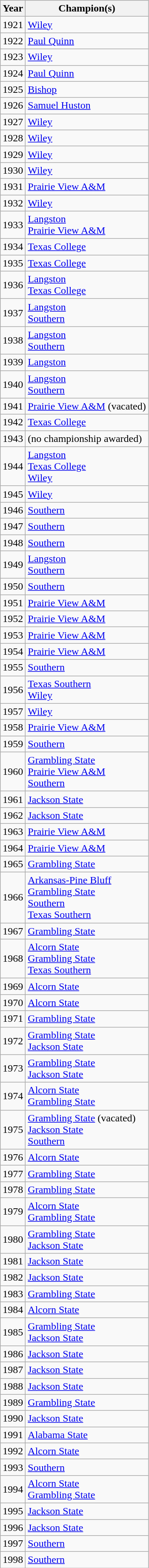<table class="wikitable">
<tr>
<th>Year</th>
<th>Champion(s)</th>
</tr>
<tr>
<td>1921</td>
<td><a href='#'>Wiley</a></td>
</tr>
<tr>
<td>1922</td>
<td><a href='#'>Paul Quinn</a></td>
</tr>
<tr>
<td>1923</td>
<td><a href='#'>Wiley</a></td>
</tr>
<tr>
<td>1924</td>
<td><a href='#'>Paul Quinn</a></td>
</tr>
<tr>
<td>1925</td>
<td><a href='#'>Bishop</a></td>
</tr>
<tr>
<td>1926</td>
<td><a href='#'>Samuel Huston</a></td>
</tr>
<tr>
<td>1927</td>
<td><a href='#'>Wiley</a></td>
</tr>
<tr>
<td>1928</td>
<td><a href='#'>Wiley</a></td>
</tr>
<tr>
<td>1929</td>
<td><a href='#'>Wiley</a></td>
</tr>
<tr>
<td>1930</td>
<td><a href='#'>Wiley</a></td>
</tr>
<tr>
<td>1931</td>
<td><a href='#'>Prairie View A&M</a></td>
</tr>
<tr>
<td>1932</td>
<td><a href='#'>Wiley</a></td>
</tr>
<tr>
<td>1933</td>
<td><a href='#'>Langston</a><br><a href='#'>Prairie View A&M</a></td>
</tr>
<tr>
<td>1934</td>
<td><a href='#'>Texas College</a></td>
</tr>
<tr>
<td>1935</td>
<td><a href='#'>Texas College</a></td>
</tr>
<tr>
<td>1936</td>
<td><a href='#'>Langston</a><br><a href='#'>Texas College</a></td>
</tr>
<tr>
<td>1937</td>
<td><a href='#'>Langston</a><br><a href='#'>Southern</a></td>
</tr>
<tr>
<td>1938</td>
<td><a href='#'>Langston</a><br><a href='#'>Southern</a></td>
</tr>
<tr>
<td>1939</td>
<td><a href='#'>Langston</a></td>
</tr>
<tr>
<td>1940</td>
<td><a href='#'>Langston</a><br><a href='#'>Southern</a></td>
</tr>
<tr>
<td>1941</td>
<td><a href='#'>Prairie View A&M</a> (vacated)</td>
</tr>
<tr>
<td>1942</td>
<td><a href='#'>Texas College</a></td>
</tr>
<tr>
<td>1943</td>
<td>(no championship awarded)</td>
</tr>
<tr>
<td>1944</td>
<td><a href='#'>Langston</a><br><a href='#'>Texas College</a><br><a href='#'>Wiley</a></td>
</tr>
<tr>
<td>1945</td>
<td><a href='#'>Wiley</a></td>
</tr>
<tr>
<td>1946</td>
<td><a href='#'>Southern</a></td>
</tr>
<tr>
<td>1947</td>
<td><a href='#'>Southern</a></td>
</tr>
<tr>
<td>1948</td>
<td><a href='#'>Southern</a></td>
</tr>
<tr>
<td>1949</td>
<td><a href='#'>Langston</a><br><a href='#'>Southern</a></td>
</tr>
<tr>
<td>1950</td>
<td><a href='#'>Southern</a></td>
</tr>
<tr>
<td>1951</td>
<td><a href='#'>Prairie View A&M</a></td>
</tr>
<tr>
<td>1952</td>
<td><a href='#'>Prairie View A&M</a></td>
</tr>
<tr>
<td>1953</td>
<td><a href='#'>Prairie View A&M</a></td>
</tr>
<tr>
<td>1954</td>
<td><a href='#'>Prairie View A&M</a></td>
</tr>
<tr>
<td>1955</td>
<td><a href='#'>Southern</a></td>
</tr>
<tr>
<td>1956</td>
<td><a href='#'>Texas Southern</a><br><a href='#'>Wiley</a></td>
</tr>
<tr>
<td>1957</td>
<td><a href='#'>Wiley</a></td>
</tr>
<tr>
<td>1958</td>
<td><a href='#'>Prairie View A&M</a></td>
</tr>
<tr>
<td>1959</td>
<td><a href='#'>Southern</a></td>
</tr>
<tr>
<td>1960</td>
<td><a href='#'>Grambling State</a><br><a href='#'>Prairie View A&M</a><br><a href='#'>Southern</a></td>
</tr>
<tr>
<td>1961</td>
<td><a href='#'>Jackson State</a></td>
</tr>
<tr>
<td>1962</td>
<td><a href='#'>Jackson State</a></td>
</tr>
<tr>
<td>1963</td>
<td><a href='#'>Prairie View A&M</a></td>
</tr>
<tr>
<td>1964</td>
<td><a href='#'>Prairie View A&M</a></td>
</tr>
<tr>
<td>1965</td>
<td><a href='#'>Grambling State</a></td>
</tr>
<tr>
<td>1966</td>
<td><a href='#'>Arkansas-Pine Bluff</a><br><a href='#'>Grambling State</a><br><a href='#'>Southern</a><br><a href='#'>Texas Southern</a></td>
</tr>
<tr>
<td>1967</td>
<td><a href='#'>Grambling State</a></td>
</tr>
<tr>
<td>1968</td>
<td><a href='#'>Alcorn State</a><br><a href='#'>Grambling State</a><br><a href='#'>Texas Southern</a></td>
</tr>
<tr>
<td>1969</td>
<td><a href='#'>Alcorn State</a></td>
</tr>
<tr>
<td>1970</td>
<td><a href='#'>Alcorn State</a></td>
</tr>
<tr>
<td>1971</td>
<td><a href='#'>Grambling State</a></td>
</tr>
<tr>
<td>1972</td>
<td><a href='#'>Grambling State</a><br><a href='#'>Jackson State</a></td>
</tr>
<tr>
<td>1973</td>
<td><a href='#'>Grambling State</a><br><a href='#'>Jackson State</a></td>
</tr>
<tr>
<td>1974</td>
<td><a href='#'>Alcorn State</a><br><a href='#'>Grambling State</a></td>
</tr>
<tr>
<td>1975</td>
<td><a href='#'>Grambling State</a> (vacated)<br><a href='#'>Jackson State</a><br><a href='#'>Southern</a></td>
</tr>
<tr>
<td>1976</td>
<td><a href='#'>Alcorn State</a></td>
</tr>
<tr>
<td>1977</td>
<td><a href='#'>Grambling State</a></td>
</tr>
<tr>
<td>1978</td>
<td><a href='#'>Grambling State</a></td>
</tr>
<tr>
<td>1979</td>
<td><a href='#'>Alcorn State</a><br><a href='#'>Grambling State</a></td>
</tr>
<tr>
<td>1980</td>
<td><a href='#'>Grambling State</a><br><a href='#'>Jackson State</a></td>
</tr>
<tr>
<td>1981</td>
<td><a href='#'>Jackson State</a></td>
</tr>
<tr>
<td>1982</td>
<td><a href='#'>Jackson State</a></td>
</tr>
<tr>
<td>1983</td>
<td><a href='#'>Grambling State</a></td>
</tr>
<tr>
<td>1984</td>
<td><a href='#'>Alcorn State</a></td>
</tr>
<tr>
<td>1985</td>
<td><a href='#'>Grambling State</a><br><a href='#'>Jackson State</a></td>
</tr>
<tr>
<td>1986</td>
<td><a href='#'>Jackson State</a></td>
</tr>
<tr>
<td>1987</td>
<td><a href='#'>Jackson State</a></td>
</tr>
<tr>
<td>1988</td>
<td><a href='#'>Jackson State</a></td>
</tr>
<tr>
<td>1989</td>
<td><a href='#'>Grambling State</a></td>
</tr>
<tr>
<td>1990</td>
<td><a href='#'>Jackson State</a></td>
</tr>
<tr>
<td>1991</td>
<td><a href='#'>Alabama State</a></td>
</tr>
<tr>
<td>1992</td>
<td><a href='#'>Alcorn State</a></td>
</tr>
<tr>
<td>1993</td>
<td><a href='#'>Southern</a></td>
</tr>
<tr>
<td>1994</td>
<td><a href='#'>Alcorn State</a><br><a href='#'>Grambling State</a></td>
</tr>
<tr>
<td>1995</td>
<td><a href='#'>Jackson State</a></td>
</tr>
<tr>
<td>1996</td>
<td><a href='#'>Jackson State</a></td>
</tr>
<tr>
<td>1997</td>
<td><a href='#'>Southern</a></td>
</tr>
<tr>
<td>1998</td>
<td><a href='#'>Southern</a></td>
</tr>
</table>
